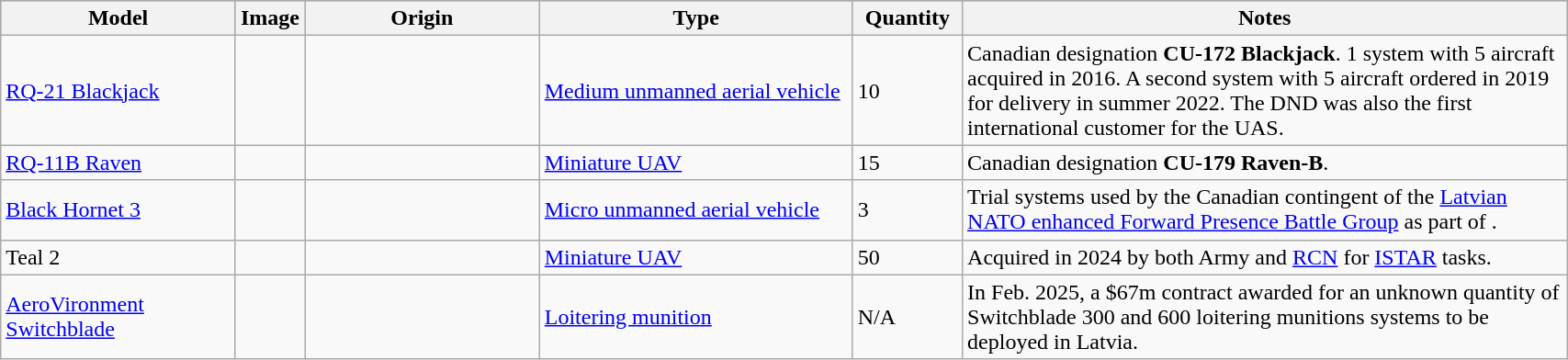<table class="wikitable" width="90%">
<tr bgcolor="aabccc">
<th width="15%">Model</th>
<th>Image</th>
<th width="15%">Origin</th>
<th width="20%">Type</th>
<th width="7%">Quantity</th>
<th>Notes</th>
</tr>
<tr>
<td><a href='#'>RQ-21 Blackjack</a></td>
<td></td>
<td></td>
<td><a href='#'>Medium unmanned aerial vehicle</a></td>
<td>10</td>
<td>Canadian designation <strong>CU-172 Blackjack</strong>. 1 system with 5 aircraft acquired in 2016. A second system with 5 aircraft ordered in 2019 for delivery in summer 2022. The DND was also the first international customer for the UAS.</td>
</tr>
<tr>
<td><a href='#'>RQ-11B Raven</a></td>
<td></td>
<td></td>
<td><a href='#'>Miniature UAV</a></td>
<td>15</td>
<td>Canadian designation <strong>CU-179 Raven-B</strong>.</td>
</tr>
<tr>
<td><a href='#'>Black Hornet 3</a></td>
<td></td>
<td></td>
<td><a href='#'>Micro unmanned aerial vehicle</a></td>
<td>3</td>
<td>Trial systems used by the Canadian contingent of the <a href='#'>Latvian NATO enhanced Forward Presence Battle Group</a> as part of .</td>
</tr>
<tr>
<td>Teal 2</td>
<td></td>
<td></td>
<td><a href='#'>Miniature UAV</a></td>
<td>50</td>
<td>Acquired in 2024 by both Army and <a href='#'>RCN</a> for <a href='#'>ISTAR</a> tasks.</td>
</tr>
<tr>
<td><a href='#'>AeroVironment Switchblade</a></td>
<td></td>
<td></td>
<td><a href='#'>Loitering munition</a></td>
<td>N/A</td>
<td>In Feb. 2025, a $67m contract awarded for an unknown quantity of Switchblade 300 and 600 loitering munitions systems to be deployed in Latvia.</td>
</tr>
</table>
